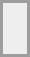<table align="center" border="0" cellpadding="4" cellspacing="4" style="border: 2px solid #9d9d9d;background-color:#eeeeee" valign="midlle">
<tr>
<td><br><div></div></td>
</tr>
</table>
